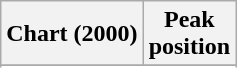<table class="wikitable sortable plainrowheaders" style="text-align:center;">
<tr>
<th scope="col">Chart (2000)</th>
<th scope="col">Peak<br>position</th>
</tr>
<tr>
</tr>
<tr>
</tr>
<tr>
</tr>
<tr>
</tr>
</table>
